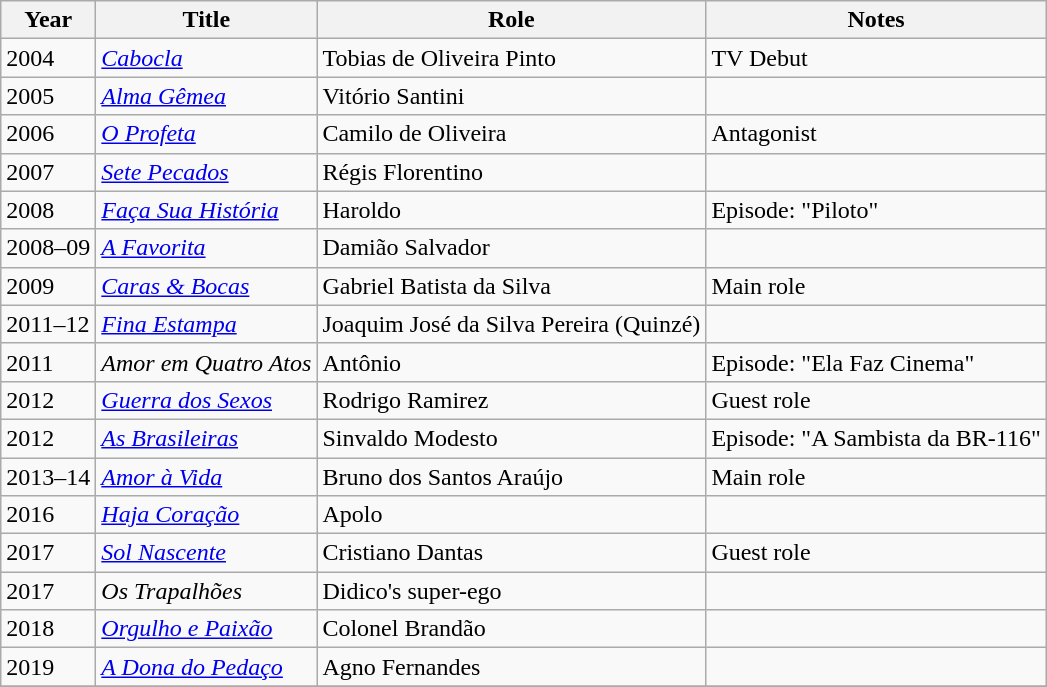<table class="wikitable">
<tr>
<th>Year</th>
<th>Title</th>
<th>Role</th>
<th class="unsortable">Notes</th>
</tr>
<tr>
<td>2004</td>
<td><em><a href='#'>Cabocla</a></em></td>
<td>Tobias de Oliveira Pinto</td>
<td>TV Debut</td>
</tr>
<tr>
<td>2005</td>
<td><em><a href='#'>Alma Gêmea</a></em></td>
<td>Vitório Santini</td>
<td></td>
</tr>
<tr>
<td>2006</td>
<td><em><a href='#'>O Profeta</a></em></td>
<td>Camilo de Oliveira</td>
<td>Antagonist</td>
</tr>
<tr>
<td>2007</td>
<td><em><a href='#'>Sete Pecados</a></em></td>
<td>Régis Florentino</td>
<td></td>
</tr>
<tr>
<td>2008</td>
<td><em><a href='#'>Faça Sua História</a></em></td>
<td>Haroldo</td>
<td>Episode: "Piloto"</td>
</tr>
<tr>
<td>2008–09</td>
<td><em><a href='#'>A Favorita</a></em></td>
<td>Damião Salvador</td>
<td></td>
</tr>
<tr>
<td>2009</td>
<td><em><a href='#'>Caras & Bocas</a></em></td>
<td>Gabriel Batista da Silva</td>
<td>Main role</td>
</tr>
<tr>
<td>2011–12</td>
<td><em><a href='#'>Fina Estampa</a></em></td>
<td>Joaquim José da Silva Pereira (Quinzé)</td>
<td></td>
</tr>
<tr>
<td>2011</td>
<td><em>Amor em Quatro Atos</em></td>
<td>Antônio</td>
<td>Episode: "Ela Faz Cinema"</td>
</tr>
<tr>
<td>2012</td>
<td><em><a href='#'>Guerra dos Sexos</a></em></td>
<td>Rodrigo Ramirez</td>
<td>Guest role</td>
</tr>
<tr>
<td>2012</td>
<td><em><a href='#'>As Brasileiras</a></em></td>
<td>Sinvaldo Modesto</td>
<td>Episode: "A Sambista da BR-116"</td>
</tr>
<tr>
<td>2013–14</td>
<td><em><a href='#'>Amor à Vida</a></em></td>
<td>Bruno dos Santos Araújo</td>
<td>Main role</td>
</tr>
<tr>
<td>2016</td>
<td><em><a href='#'>Haja Coração</a></em></td>
<td>Apolo</td>
<td></td>
</tr>
<tr>
<td>2017</td>
<td><em><a href='#'>Sol Nascente</a></em></td>
<td>Cristiano Dantas</td>
<td>Guest role</td>
</tr>
<tr>
<td>2017</td>
<td><em>Os Trapalhões</em></td>
<td>Didico's super-ego</td>
<td></td>
</tr>
<tr>
<td>2018</td>
<td><em><a href='#'>Orgulho e Paixão</a></em></td>
<td>Colonel Brandão</td>
<td></td>
</tr>
<tr>
<td>2019</td>
<td><em><a href='#'>A Dona do Pedaço</a></em></td>
<td>Agno Fernandes</td>
<td></td>
</tr>
<tr>
</tr>
</table>
